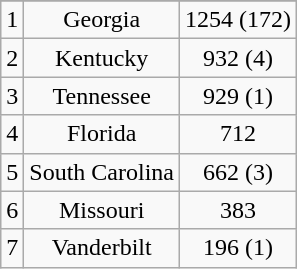<table class="wikitable" style="display: inline-table;">
<tr align="center">
</tr>
<tr align="center">
<td>1</td>
<td>Georgia</td>
<td>1254 (172)</td>
</tr>
<tr align="center">
<td>2</td>
<td>Kentucky</td>
<td>932 (4)</td>
</tr>
<tr align="center">
<td>3</td>
<td>Tennessee</td>
<td>929 (1)</td>
</tr>
<tr align="center">
<td>4</td>
<td>Florida</td>
<td>712</td>
</tr>
<tr align="center">
<td>5</td>
<td>South Carolina</td>
<td>662 (3)</td>
</tr>
<tr align="center">
<td>6</td>
<td>Missouri</td>
<td>383</td>
</tr>
<tr align="center">
<td>7</td>
<td>Vanderbilt</td>
<td>196 (1)</td>
</tr>
</table>
